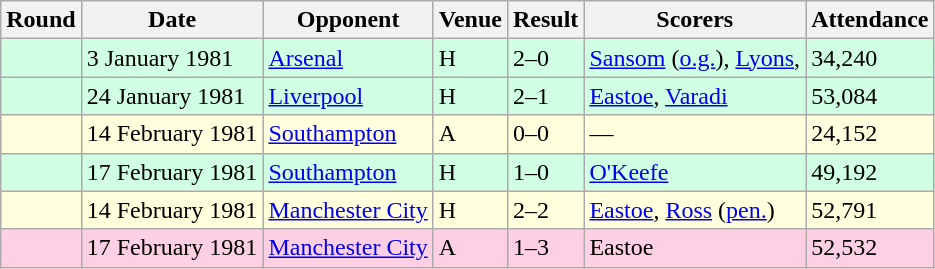<table class="wikitable sortable">
<tr>
<th>Round</th>
<th>Date</th>
<th>Opponent</th>
<th>Venue</th>
<th>Result</th>
<th class="unsortable">Scorers</th>
<th>Attendance</th>
</tr>
<tr style="background-color: #d0ffe3;">
<td></td>
<td>3 January 1981</td>
<td><a href='#'>Arsenal</a></td>
<td>H</td>
<td>2–0</td>
<td><a href='#'>Sansom</a> (<a href='#'>o.g.</a>), <a href='#'>Lyons</a>,</td>
<td>34,240</td>
</tr>
<tr style="background-color: #d0ffe3;">
<td></td>
<td>24 January 1981</td>
<td><a href='#'>Liverpool</a></td>
<td>H</td>
<td>2–1</td>
<td><a href='#'>Eastoe</a>, <a href='#'>Varadi</a></td>
<td>53,084</td>
</tr>
<tr style="background-color: #ffffdd;">
<td></td>
<td>14 February 1981</td>
<td><a href='#'>Southampton</a></td>
<td>A</td>
<td>0–0</td>
<td>—</td>
<td>24,152</td>
</tr>
<tr style="background-color: #d0ffe3;">
<td></td>
<td>17 February 1981</td>
<td><a href='#'>Southampton</a></td>
<td>H</td>
<td>1–0 </td>
<td><a href='#'>O'Keefe</a></td>
<td>49,192</td>
</tr>
<tr style="background-color: #ffffdd;">
<td></td>
<td>14 February 1981</td>
<td><a href='#'>Manchester City</a></td>
<td>H</td>
<td>2–2</td>
<td><a href='#'>Eastoe</a>, <a href='#'>Ross</a> (<a href='#'>pen.</a>)</td>
<td>52,791</td>
</tr>
<tr style="background-color: #ffd0e3;">
<td></td>
<td>17 February 1981</td>
<td><a href='#'>Manchester City</a></td>
<td>A</td>
<td>1–3</td>
<td>Eastoe</td>
<td>52,532</td>
</tr>
</table>
